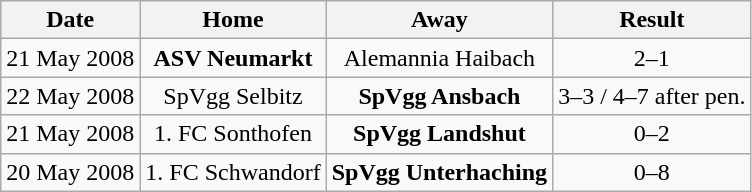<table class="wikitable">
<tr>
<th>Date</th>
<th>Home</th>
<th>Away</th>
<th>Result</th>
</tr>
<tr align="center">
<td>21 May 2008</td>
<td><strong>ASV Neumarkt</strong></td>
<td>Alemannia Haibach</td>
<td>2–1</td>
</tr>
<tr align="center">
<td>22 May 2008</td>
<td>SpVgg Selbitz</td>
<td><strong>SpVgg Ansbach</strong></td>
<td>3–3 / 4–7 after pen.</td>
</tr>
<tr align="center">
<td>21 May 2008</td>
<td>1. FC Sonthofen</td>
<td><strong>SpVgg Landshut</strong></td>
<td>0–2</td>
</tr>
<tr align="center">
<td>20 May 2008</td>
<td>1. FC Schwandorf</td>
<td><strong>SpVgg Unterhaching</strong></td>
<td>0–8</td>
</tr>
</table>
